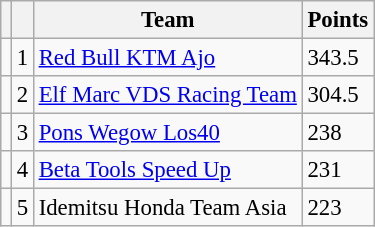<table class="wikitable" style="font-size: 95%;">
<tr>
<th></th>
<th></th>
<th>Team</th>
<th>Points</th>
</tr>
<tr>
<td></td>
<td align=center>1</td>
<td> <a href='#'>Red Bull KTM Ajo</a></td>
<td align=left>343.5</td>
</tr>
<tr>
<td></td>
<td align=center>2</td>
<td> <a href='#'>Elf Marc VDS Racing Team</a></td>
<td align=left>304.5</td>
</tr>
<tr>
<td></td>
<td align=center>3</td>
<td> <a href='#'>Pons Wegow Los40</a></td>
<td align=left>238</td>
</tr>
<tr>
<td></td>
<td align=center>4</td>
<td> <a href='#'>Beta Tools Speed Up</a></td>
<td align=left>231</td>
</tr>
<tr>
<td></td>
<td align=center>5</td>
<td> Idemitsu Honda Team Asia</td>
<td align=left>223</td>
</tr>
</table>
